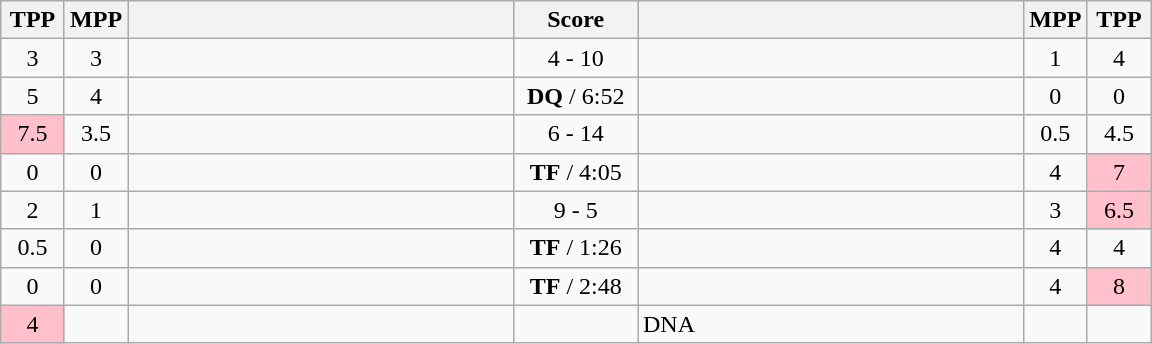<table class="wikitable" style="text-align: center;" |>
<tr>
<th width="35">TPP</th>
<th width="35">MPP</th>
<th width="250"></th>
<th width="75">Score</th>
<th width="250"></th>
<th width="35">MPP</th>
<th width="35">TPP</th>
</tr>
<tr>
<td>3</td>
<td>3</td>
<td style="text-align:left;"></td>
<td>4 - 10</td>
<td style="text-align:left;"><strong></strong></td>
<td>1</td>
<td>4</td>
</tr>
<tr>
<td>5</td>
<td>4</td>
<td style="text-align:left;"></td>
<td><strong>DQ</strong> / 6:52</td>
<td style="text-align:left;"><strong></strong></td>
<td>0</td>
<td>0</td>
</tr>
<tr>
<td bgcolor=pink>7.5</td>
<td>3.5</td>
<td style="text-align:left;"></td>
<td>6 - 14</td>
<td style="text-align:left;"><strong></strong></td>
<td>0.5</td>
<td>4.5</td>
</tr>
<tr>
<td>0</td>
<td>0</td>
<td style="text-align:left;"><strong></strong></td>
<td><strong>TF</strong> / 4:05</td>
<td style="text-align:left;"></td>
<td>4</td>
<td bgcolor=pink>7</td>
</tr>
<tr>
<td>2</td>
<td>1</td>
<td style="text-align:left;"><strong></strong></td>
<td>9 - 5</td>
<td style="text-align:left;"></td>
<td>3</td>
<td bgcolor=pink>6.5</td>
</tr>
<tr>
<td>0.5</td>
<td>0</td>
<td style="text-align:left;"><strong></strong></td>
<td><strong>TF</strong> / 1:26</td>
<td style="text-align:left;"></td>
<td>4</td>
<td>4</td>
</tr>
<tr>
<td>0</td>
<td>0</td>
<td style="text-align:left;"><strong></strong></td>
<td><strong>TF</strong> / 2:48</td>
<td style="text-align:left;"></td>
<td>4</td>
<td bgcolor=pink>8</td>
</tr>
<tr>
<td bgcolor=pink>4</td>
<td></td>
<td style="text-align:left;"></td>
<td></td>
<td style="text-align:left;">DNA</td>
<td></td>
<td></td>
</tr>
</table>
